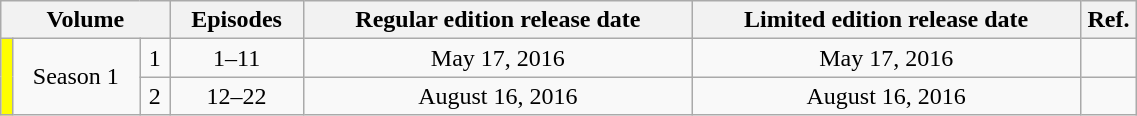<table class="wikitable" style="text-align: center; width: 60%;">
<tr>
<th colspan="3">Volume</th>
<th>Episodes</th>
<th>Regular edition release date</th>
<th>Limited edition release date</th>
<th width="5%">Ref.</th>
</tr>
<tr>
<td rowspan="2" width="1%" style="background: #FFFF00;"></td>
<td rowspan="2">Season 1</td>
<td>1</td>
<td>1–11</td>
<td>May 17, 2016</td>
<td>May 17, 2016</td>
<td></td>
</tr>
<tr>
<td>2</td>
<td>12–22</td>
<td>August 16, 2016</td>
<td>August 16, 2016</td>
<td></td>
</tr>
</table>
